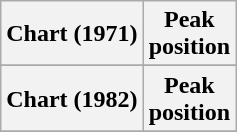<table class="wikitable sortable">
<tr>
<th>Chart (1971)</th>
<th>Peak<br>position</th>
</tr>
<tr>
</tr>
<tr>
<th>Chart (1982)</th>
<th>Peak<br>position</th>
</tr>
<tr>
</tr>
</table>
